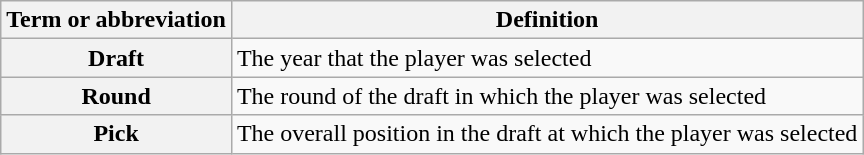<table class="wikitable">
<tr>
<th scope="col">Term or abbreviation</th>
<th scope="col">Definition</th>
</tr>
<tr>
<th scope="row">Draft</th>
<td>The year that the player was selected</td>
</tr>
<tr>
<th scope="row">Round</th>
<td>The round of the draft in which the player was selected</td>
</tr>
<tr>
<th scope="row">Pick</th>
<td>The overall position in the draft at which the player was selected<br></td>
</tr>
</table>
